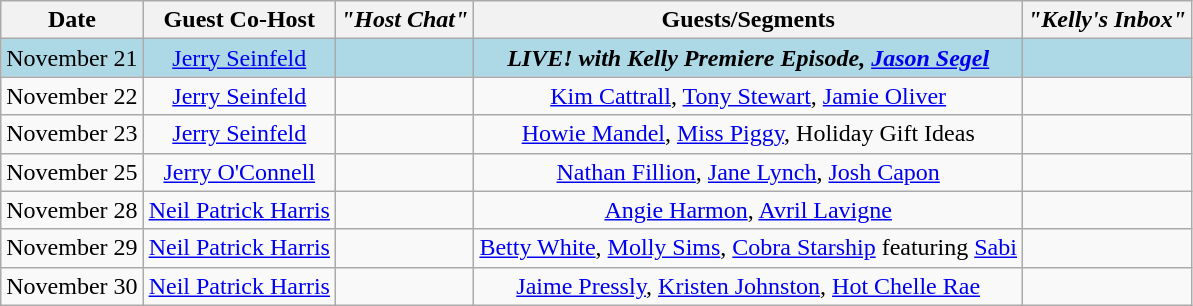<table class="wikitable sortable" style="text-align:center;">
<tr>
<th>Date</th>
<th>Guest Co-Host</th>
<th><em>"Host Chat"</em></th>
<th>Guests/Segments</th>
<th><em>"Kelly's Inbox"</em></th>
</tr>
<tr style="background:lightblue;">
<td>November 21</td>
<td><a href='#'>Jerry Seinfeld</a></td>
<td></td>
<td><strong><em>LIVE! with Kelly<em> Premiere Episode<strong>, <a href='#'>Jason Segel</a></td>
<td></td>
</tr>
<tr>
<td>November 22</td>
<td><a href='#'>Jerry Seinfeld</a></td>
<td></td>
<td><a href='#'>Kim Cattrall</a>, <a href='#'>Tony Stewart</a>, <a href='#'>Jamie Oliver</a></td>
<td></td>
</tr>
<tr>
<td>November 23</td>
<td><a href='#'>Jerry Seinfeld</a></td>
<td></td>
<td><a href='#'>Howie Mandel</a>, <a href='#'>Miss Piggy</a>, Holiday Gift Ideas</td>
<td></td>
</tr>
<tr>
<td>November 25</td>
<td><a href='#'>Jerry O'Connell</a></td>
<td></td>
<td><a href='#'>Nathan Fillion</a>, <a href='#'>Jane Lynch</a>, <a href='#'>Josh Capon</a></td>
<td></td>
</tr>
<tr>
<td>November 28</td>
<td><a href='#'>Neil Patrick Harris</a></td>
<td></td>
<td><a href='#'>Angie Harmon</a>, <a href='#'>Avril Lavigne</a></td>
<td></td>
</tr>
<tr>
<td>November 29</td>
<td><a href='#'>Neil Patrick Harris</a></td>
<td></td>
<td><a href='#'>Betty White</a>, <a href='#'>Molly Sims</a>, <a href='#'>Cobra Starship</a> featuring <a href='#'>Sabi</a></td>
<td></td>
</tr>
<tr>
<td>November 30</td>
<td><a href='#'>Neil Patrick Harris</a></td>
<td></td>
<td><a href='#'>Jaime Pressly</a>, <a href='#'>Kristen Johnston</a>, <a href='#'>Hot Chelle Rae</a></td>
<td></td>
</tr>
</table>
